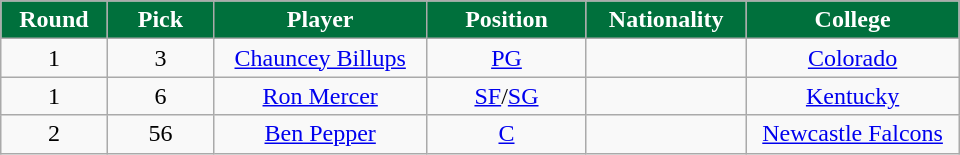<table class="wikitable sortable sortable">
<tr>
<th style="background:#00703C; color:white" width="10%">Round</th>
<th style="background:#00703C; color:white" width="10%">Pick</th>
<th style="background:#00703C; color:white" width="20%">Player</th>
<th style="background:#00703C; color:white" width="15%">Position</th>
<th style="background:#00703C; color:white" width="15%">Nationality</th>
<th style="background:#00703C; color:white" width="20%">College</th>
</tr>
<tr style="text-align: center">
<td>1</td>
<td>3</td>
<td><a href='#'>Chauncey Billups</a></td>
<td><a href='#'>PG</a></td>
<td></td>
<td><a href='#'>Colorado</a></td>
</tr>
<tr style="text-align: center">
<td>1</td>
<td>6</td>
<td><a href='#'>Ron Mercer</a></td>
<td><a href='#'>SF</a>/<a href='#'>SG</a></td>
<td></td>
<td><a href='#'>Kentucky</a></td>
</tr>
<tr style="text-align: center">
<td>2</td>
<td>56</td>
<td><a href='#'>Ben Pepper</a></td>
<td><a href='#'>C</a></td>
<td></td>
<td><a href='#'>Newcastle Falcons</a></td>
</tr>
</table>
